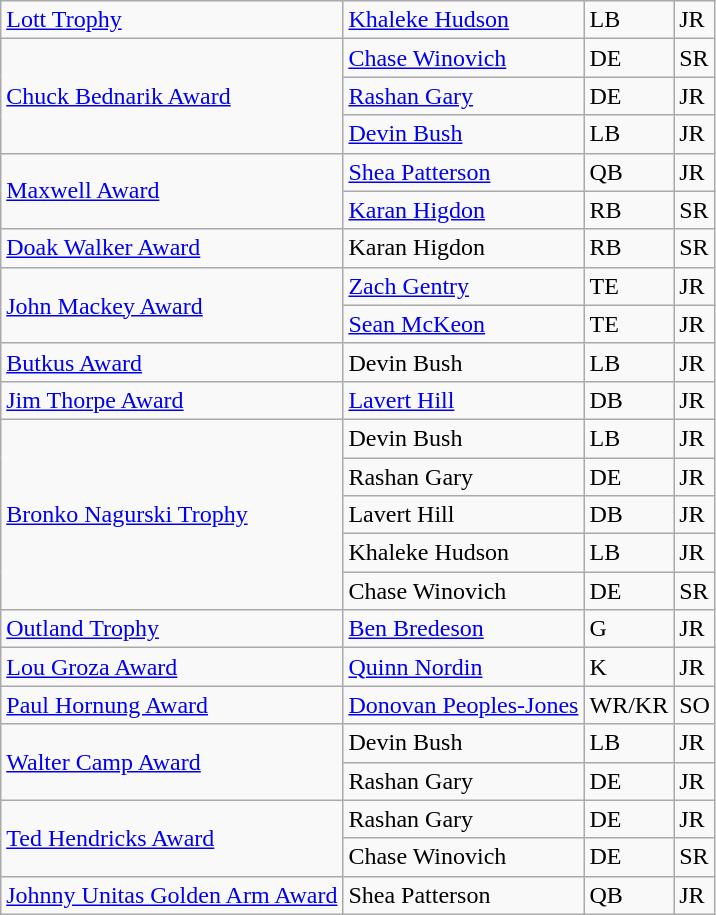<table class="wikitable">
<tr>
<td><a href='#'>Lott Trophy</a></td>
<td><a href='#'>Khaleke Hudson</a></td>
<td>LB</td>
<td>JR</td>
</tr>
<tr>
<td rowspan=3><a href='#'>Chuck Bednarik Award</a></td>
<td><a href='#'>Chase Winovich</a></td>
<td>DE</td>
<td>SR</td>
</tr>
<tr>
<td><a href='#'>Rashan Gary</a></td>
<td>DE</td>
<td>JR</td>
</tr>
<tr>
<td><a href='#'>Devin Bush</a></td>
<td>LB</td>
<td>JR</td>
</tr>
<tr>
<td rowspan=2><a href='#'>Maxwell Award</a></td>
<td><a href='#'>Shea Patterson</a></td>
<td>QB</td>
<td>JR</td>
</tr>
<tr>
<td><a href='#'>Karan Higdon</a></td>
<td>RB</td>
<td>SR</td>
</tr>
<tr>
<td><a href='#'>Doak Walker Award</a></td>
<td>Karan Higdon</td>
<td>RB</td>
<td>SR</td>
</tr>
<tr>
<td rowspan=2><a href='#'>John Mackey Award</a></td>
<td><a href='#'>Zach Gentry</a></td>
<td>TE</td>
<td>JR</td>
</tr>
<tr>
<td><a href='#'>Sean McKeon</a></td>
<td>TE</td>
<td>JR</td>
</tr>
<tr>
<td><a href='#'>Butkus Award</a></td>
<td>Devin Bush</td>
<td>LB</td>
<td>JR</td>
</tr>
<tr>
<td><a href='#'>Jim Thorpe Award</a></td>
<td><a href='#'>Lavert Hill</a></td>
<td>DB</td>
<td>JR</td>
</tr>
<tr>
<td rowspan=5><a href='#'>Bronko Nagurski Trophy</a></td>
<td>Devin Bush</td>
<td>LB</td>
<td>JR</td>
</tr>
<tr>
<td>Rashan Gary</td>
<td>DE</td>
<td>JR</td>
</tr>
<tr>
<td>Lavert Hill</td>
<td>DB</td>
<td>JR</td>
</tr>
<tr>
<td>Khaleke Hudson</td>
<td>LB</td>
<td>JR</td>
</tr>
<tr>
<td>Chase Winovich</td>
<td>DE</td>
<td>SR</td>
</tr>
<tr>
<td><a href='#'>Outland Trophy</a></td>
<td><a href='#'>Ben Bredeson</a></td>
<td>G</td>
<td>JR</td>
</tr>
<tr>
<td><a href='#'>Lou Groza Award</a></td>
<td><a href='#'>Quinn Nordin</a></td>
<td>K</td>
<td>JR</td>
</tr>
<tr>
<td><a href='#'>Paul Hornung Award</a></td>
<td><a href='#'>Donovan Peoples-Jones</a></td>
<td>WR/KR</td>
<td>SO</td>
</tr>
<tr>
<td rowspan=2><a href='#'>Walter Camp Award</a></td>
<td>Devin Bush</td>
<td>LB</td>
<td>JR</td>
</tr>
<tr>
<td>Rashan Gary</td>
<td>DE</td>
<td>JR</td>
</tr>
<tr>
<td rowspan=2><a href='#'>Ted Hendricks Award</a></td>
<td>Rashan Gary</td>
<td>DE</td>
<td>JR</td>
</tr>
<tr>
<td>Chase Winovich</td>
<td>DE</td>
<td>SR</td>
</tr>
<tr>
<td><a href='#'>Johnny Unitas Golden Arm Award</a></td>
<td>Shea Patterson</td>
<td>QB</td>
<td>JR</td>
</tr>
</table>
